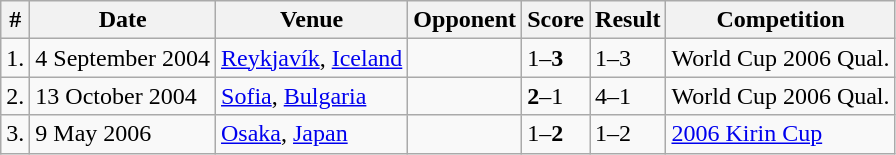<table class="wikitable">
<tr>
<th>#</th>
<th>Date</th>
<th>Venue</th>
<th>Opponent</th>
<th>Score</th>
<th>Result</th>
<th>Competition</th>
</tr>
<tr>
<td>1.</td>
<td>4 September 2004</td>
<td><a href='#'>Reykjavík</a>, <a href='#'>Iceland</a></td>
<td></td>
<td>1–<strong>3</strong></td>
<td>1–3</td>
<td>World Cup 2006 Qual.</td>
</tr>
<tr>
<td>2.</td>
<td>13 October 2004</td>
<td><a href='#'>Sofia</a>, <a href='#'>Bulgaria</a></td>
<td></td>
<td><strong>2</strong>–1</td>
<td>4–1</td>
<td>World Cup 2006 Qual.</td>
</tr>
<tr>
<td>3.</td>
<td>9 May 2006</td>
<td><a href='#'>Osaka</a>, <a href='#'>Japan</a></td>
<td></td>
<td>1–<strong>2</strong></td>
<td>1–2</td>
<td><a href='#'>2006 Kirin Cup</a></td>
</tr>
</table>
